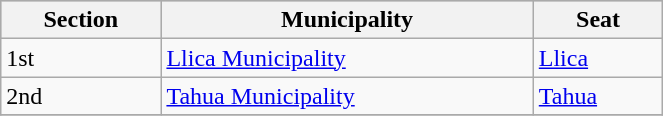<table class="wikitable" border="1" style="width:35%;" border="1">
<tr bgcolor=silver>
<th>Section</th>
<th>Municipality</th>
<th>Seat</th>
</tr>
<tr>
<td>1st</td>
<td><a href='#'>Llica Municipality</a></td>
<td><a href='#'>Llica</a></td>
</tr>
<tr>
<td>2nd</td>
<td><a href='#'>Tahua Municipality</a></td>
<td><a href='#'>Tahua</a></td>
</tr>
<tr>
</tr>
</table>
